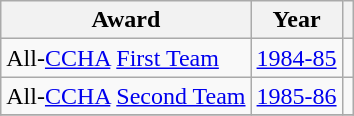<table class="wikitable">
<tr>
<th>Award</th>
<th>Year</th>
<th></th>
</tr>
<tr>
<td>All-<a href='#'>CCHA</a> <a href='#'>First Team</a></td>
<td><a href='#'>1984-85</a></td>
<td></td>
</tr>
<tr>
<td>All-<a href='#'>CCHA</a> <a href='#'>Second Team</a></td>
<td><a href='#'>1985-86</a></td>
<td></td>
</tr>
<tr>
</tr>
</table>
